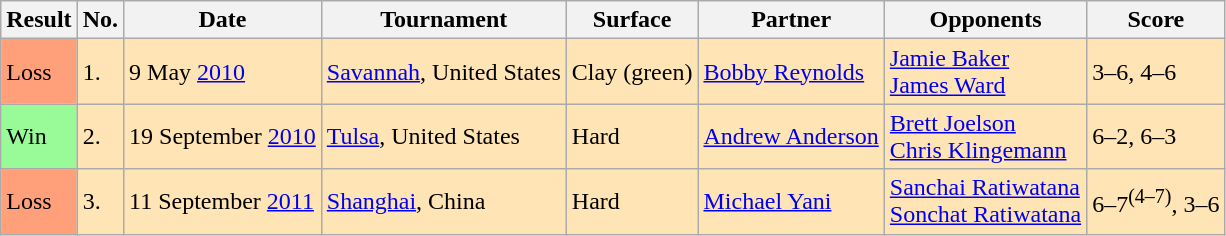<table class="sortable wikitable">
<tr>
<th style="width:40px">Result</th>
<th>No.</th>
<th>Date</th>
<th>Tournament</th>
<th>Surface</th>
<th>Partner</th>
<th>Opponents</th>
<th>Score</th>
</tr>
<tr bgcolor="moccasin">
<td style="background:#FFA07A">Loss</td>
<td>1.</td>
<td>9 May <a href='#'>2010</a></td>
<td><a href='#'>Savannah</a>, United States</td>
<td>Clay (green)</td>
<td> <a href='#'>Bobby Reynolds</a></td>
<td> <a href='#'>Jamie Baker</a> <br>  <a href='#'>James Ward</a></td>
<td>3–6, 4–6</td>
</tr>
<tr bgcolor="moccasin">
<td style="background:#98fb98;">Win</td>
<td>2.</td>
<td>19 September <a href='#'>2010</a></td>
<td><a href='#'>Tulsa</a>, United States</td>
<td>Hard</td>
<td> <a href='#'>Andrew Anderson</a></td>
<td> <a href='#'>Brett Joelson</a> <br>  <a href='#'>Chris Klingemann</a></td>
<td>6–2, 6–3</td>
</tr>
<tr bgcolor="moccasin">
<td style="background:#FFA07A">Loss</td>
<td>3.</td>
<td>11 September <a href='#'>2011</a></td>
<td><a href='#'>Shanghai</a>, China</td>
<td>Hard</td>
<td> <a href='#'>Michael Yani</a></td>
<td> <a href='#'>Sanchai Ratiwatana</a> <br>  <a href='#'>Sonchat Ratiwatana</a></td>
<td>6–7<sup>(4–7)</sup>, 3–6</td>
</tr>
</table>
